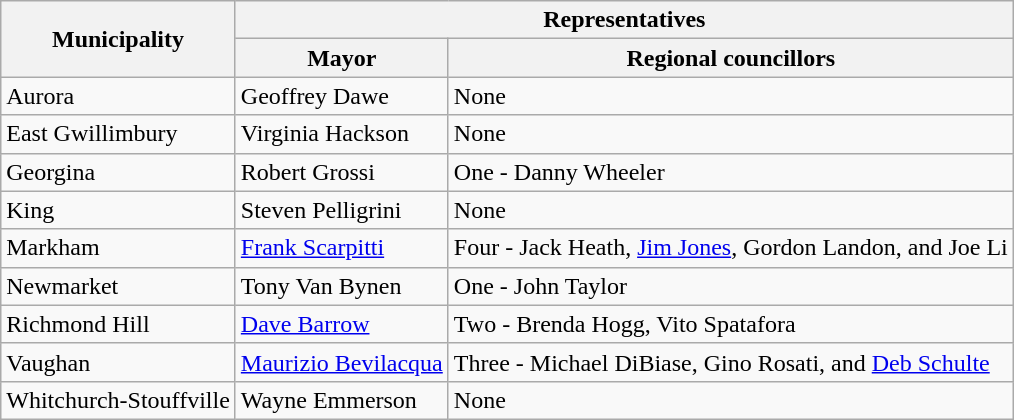<table class="wikitable">
<tr>
<th rowspan="2">Municipality</th>
<th colspan="2">Representatives</th>
</tr>
<tr>
<th>Mayor</th>
<th>Regional councillors</th>
</tr>
<tr>
<td>Aurora</td>
<td>Geoffrey Dawe</td>
<td>None</td>
</tr>
<tr>
<td>East Gwillimbury</td>
<td>Virginia Hackson</td>
<td>None</td>
</tr>
<tr>
<td>Georgina</td>
<td>Robert Grossi</td>
<td>One - Danny Wheeler</td>
</tr>
<tr>
<td>King</td>
<td>Steven Pelligrini</td>
<td>None</td>
</tr>
<tr>
<td>Markham</td>
<td><a href='#'>Frank Scarpitti</a></td>
<td>Four - Jack Heath, <a href='#'>Jim Jones</a>, Gordon Landon, and Joe Li</td>
</tr>
<tr>
<td>Newmarket</td>
<td>Tony Van Bynen</td>
<td>One - John Taylor</td>
</tr>
<tr>
<td>Richmond Hill</td>
<td><a href='#'>Dave Barrow</a></td>
<td>Two - Brenda Hogg, Vito Spatafora</td>
</tr>
<tr>
<td>Vaughan</td>
<td><a href='#'>Maurizio Bevilacqua</a></td>
<td>Three - Michael DiBiase, Gino Rosati, and <a href='#'>Deb Schulte</a></td>
</tr>
<tr>
<td>Whitchurch-Stouffville</td>
<td>Wayne Emmerson</td>
<td>None</td>
</tr>
</table>
